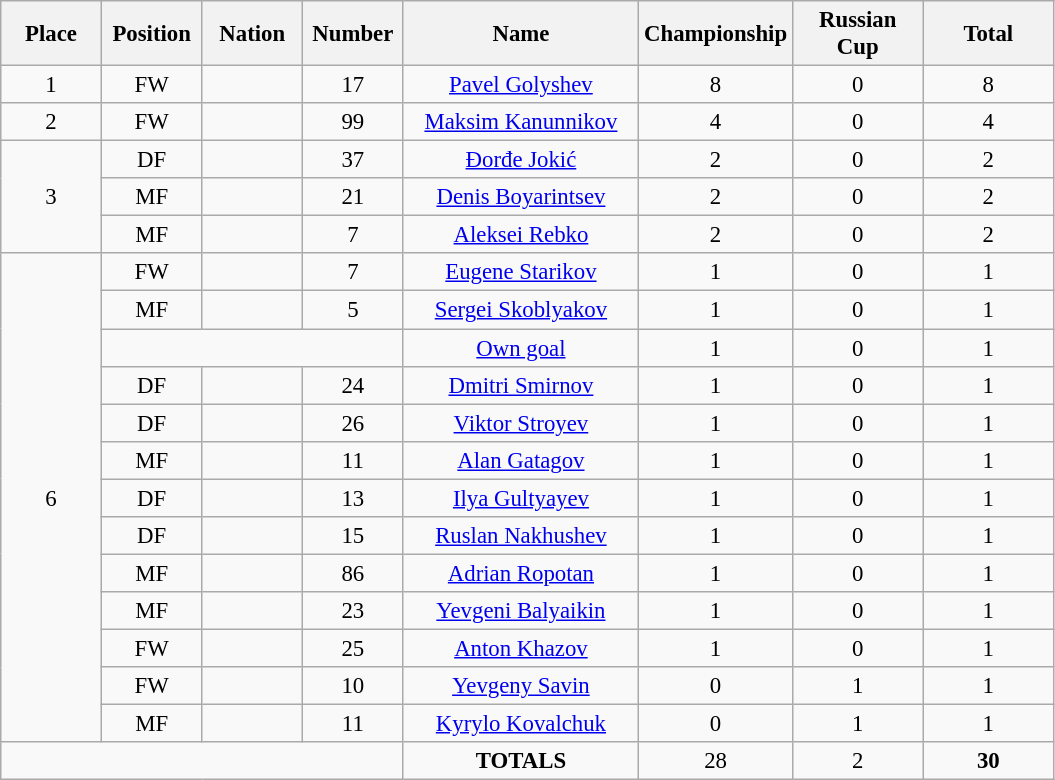<table class="wikitable" style="font-size: 95%; text-align: center;">
<tr>
<th width=60>Place</th>
<th width=60>Position</th>
<th width=60>Nation</th>
<th width=60>Number</th>
<th width=150>Name</th>
<th width=80>Championship</th>
<th width=80>Russian Cup</th>
<th width=80>Total</th>
</tr>
<tr>
<td>1</td>
<td>FW</td>
<td></td>
<td>17</td>
<td><a href='#'>Pavel Golyshev</a></td>
<td>8</td>
<td>0</td>
<td>8</td>
</tr>
<tr>
<td>2</td>
<td>FW</td>
<td></td>
<td>99</td>
<td><a href='#'>Maksim Kanunnikov</a></td>
<td>4</td>
<td>0</td>
<td>4</td>
</tr>
<tr>
<td rowspan="3">3</td>
<td>DF</td>
<td></td>
<td>37</td>
<td><a href='#'>Đorđe Jokić</a></td>
<td>2</td>
<td>0</td>
<td>2</td>
</tr>
<tr>
<td>MF</td>
<td></td>
<td>21</td>
<td><a href='#'>Denis Boyarintsev</a></td>
<td>2</td>
<td>0</td>
<td>2</td>
</tr>
<tr>
<td>MF</td>
<td></td>
<td>7</td>
<td><a href='#'>Aleksei Rebko</a></td>
<td>2</td>
<td>0</td>
<td>2</td>
</tr>
<tr>
<td rowspan="13">6</td>
<td>FW</td>
<td></td>
<td>7</td>
<td><a href='#'>Eugene Starikov</a></td>
<td>1</td>
<td>0</td>
<td>1</td>
</tr>
<tr>
<td>MF</td>
<td></td>
<td>5</td>
<td><a href='#'>Sergei Skoblyakov</a></td>
<td>1</td>
<td>0</td>
<td>1</td>
</tr>
<tr>
<td colspan="3"></td>
<td><a href='#'>Own goal</a></td>
<td>1</td>
<td>0</td>
<td>1</td>
</tr>
<tr>
<td>DF</td>
<td></td>
<td>24</td>
<td><a href='#'>Dmitri Smirnov</a></td>
<td>1</td>
<td>0</td>
<td>1</td>
</tr>
<tr>
<td>DF</td>
<td></td>
<td>26</td>
<td><a href='#'>Viktor Stroyev</a></td>
<td>1</td>
<td>0</td>
<td>1</td>
</tr>
<tr>
<td>MF</td>
<td></td>
<td>11</td>
<td><a href='#'>Alan Gatagov</a></td>
<td>1</td>
<td>0</td>
<td>1</td>
</tr>
<tr>
<td>DF</td>
<td></td>
<td>13</td>
<td><a href='#'>Ilya Gultyayev</a></td>
<td>1</td>
<td>0</td>
<td>1</td>
</tr>
<tr>
<td>DF</td>
<td></td>
<td>15</td>
<td><a href='#'>Ruslan Nakhushev</a></td>
<td>1</td>
<td>0</td>
<td>1</td>
</tr>
<tr>
<td>MF</td>
<td></td>
<td>86</td>
<td><a href='#'>Adrian Ropotan</a></td>
<td>1</td>
<td>0</td>
<td>1</td>
</tr>
<tr>
<td>MF</td>
<td></td>
<td>23</td>
<td><a href='#'>Yevgeni Balyaikin</a></td>
<td>1</td>
<td>0</td>
<td>1</td>
</tr>
<tr>
<td>FW</td>
<td></td>
<td>25</td>
<td><a href='#'>Anton Khazov</a></td>
<td>1</td>
<td>0</td>
<td>1</td>
</tr>
<tr>
<td>FW</td>
<td></td>
<td>10</td>
<td><a href='#'>Yevgeny Savin</a></td>
<td>0</td>
<td>1</td>
<td>1</td>
</tr>
<tr>
<td>MF</td>
<td></td>
<td>11</td>
<td><a href='#'>Kyrylo Kovalchuk</a></td>
<td>0</td>
<td>1</td>
<td>1</td>
</tr>
<tr>
<td colspan="4"></td>
<td><strong>TOTALS</strong></td>
<td>28</td>
<td>2</td>
<td><strong>30</strong></td>
</tr>
</table>
